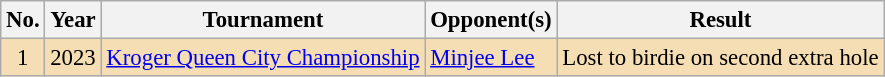<table class="wikitable" style="font-size:95%;">
<tr>
<th>No.</th>
<th>Year</th>
<th>Tournament</th>
<th>Opponent(s)</th>
<th>Result</th>
</tr>
<tr style="background:#F5DEB3;">
<td align=center>1</td>
<td>2023</td>
<td><a href='#'>Kroger Queen City Championship</a></td>
<td> <a href='#'>Minjee Lee</a></td>
<td>Lost to birdie on second extra hole</td>
</tr>
</table>
